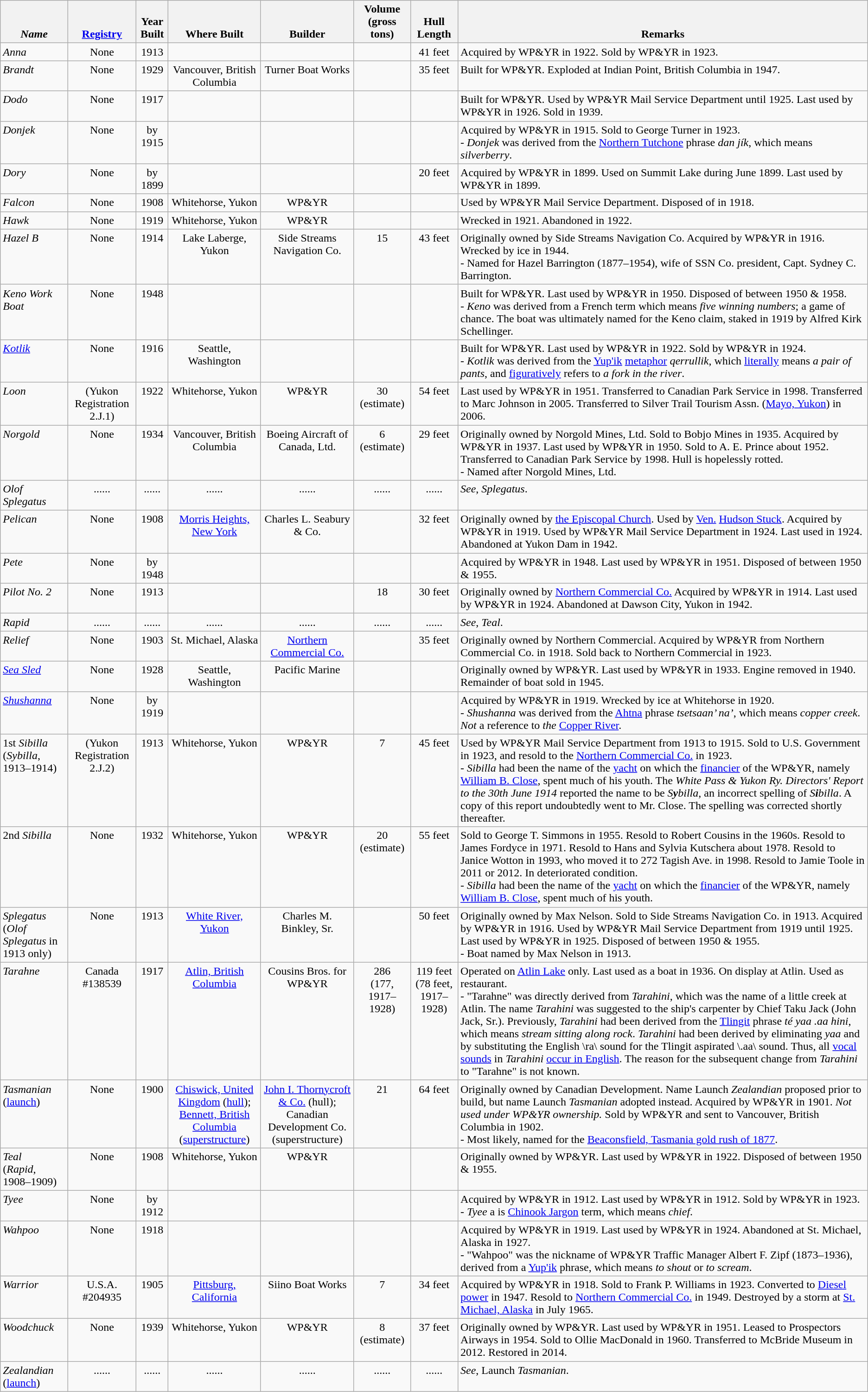<table class="wikitable">
<tr style="vertical-align:bottom">
<th><em>Name</em></th>
<th><a href='#'>Registry</a></th>
<th>Year Built</th>
<th>Where Built</th>
<th>Builder</th>
<th>Volume (gross tons)</th>
<th>Hull Length</th>
<th>Remarks<br></th>
</tr>
<tr style="vertical-align:top; text-align:center">
<td style="text-align:left"><em>Anna</em></td>
<td>None</td>
<td>1913</td>
<td></td>
<td></td>
<td></td>
<td>41 feet</td>
<td style="text-align:left">Acquired by WP&YR in 1922.  Sold by WP&YR in 1923.<br></td>
</tr>
<tr style="vertical-align:top; text-align:center">
<td style="text-align:left"><em>Brandt</em></td>
<td>None</td>
<td>1929</td>
<td>Vancouver, British Columbia</td>
<td>Turner Boat Works</td>
<td></td>
<td>35 feet</td>
<td style="text-align:left">Built for WP&YR.  Exploded at Indian Point, British Columbia in 1947.<br></td>
</tr>
<tr style="vertical-align:top; text-align:center">
<td style="text-align:left"><em>Dodo</em></td>
<td>None</td>
<td>1917</td>
<td></td>
<td></td>
<td></td>
<td></td>
<td style="text-align:left">Built for WP&YR.  Used by WP&YR Mail Service Department until 1925.  Last used by WP&YR in 1926.  Sold in 1939.<br></td>
</tr>
<tr style="vertical-align:top; text-align:center">
<td style="text-align:left"><em>Donjek</em></td>
<td>None</td>
<td>by 1915</td>
<td></td>
<td></td>
<td></td>
<td></td>
<td style="text-align:left">Acquired by WP&YR in 1915.  Sold to George Turner in 1923.<br>- <em>Donjek</em> was derived from the <a href='#'>Northern Tutchone</a> phrase <em>dan jík</em>, which means <em>silverberry</em>.<br></td>
</tr>
<tr style="vertical-align:top; text-align:center">
<td style="text-align:left"><em>Dory</em></td>
<td>None</td>
<td>by 1899</td>
<td></td>
<td></td>
<td></td>
<td>20 feet</td>
<td style="text-align:left">Acquired by WP&YR in 1899.  Used on Summit Lake during June 1899.  Last used by WP&YR in 1899.<br></td>
</tr>
<tr style="vertical-align:top; text-align:center">
<td style="text-align:left"><em>Falcon</em></td>
<td>None</td>
<td>1908</td>
<td>Whitehorse, Yukon</td>
<td>WP&YR</td>
<td></td>
<td></td>
<td style="text-align:left">Used by WP&YR Mail Service Department.  Disposed of in 1918.<br></td>
</tr>
<tr style="vertical-align:top; text-align:center">
<td style="text-align:left"><em>Hawk</em></td>
<td>None</td>
<td>1919</td>
<td>Whitehorse, Yukon</td>
<td>WP&YR</td>
<td></td>
<td></td>
<td style="text-align:left">Wrecked in 1921.  Abandoned in 1922.<br></td>
</tr>
<tr style="vertical-align:top; text-align:center">
<td style="text-align:left"><em>Hazel B</em></td>
<td>None</td>
<td>1914</td>
<td>Lake Laberge, Yukon</td>
<td>Side Streams Navigation Co.</td>
<td>15</td>
<td>43 feet</td>
<td style="text-align:left">Originally owned by Side Streams Navigation Co.  Acquired by WP&YR in 1916.  Wrecked by ice in 1944.<br>- Named for Hazel Barrington (1877–1954), wife of SSN Co. president, Capt. Sydney C. Barrington.<br></td>
</tr>
<tr style="vertical-align:top; text-align:center">
<td style="text-align:left"><em>Keno Work Boat</em></td>
<td>None</td>
<td>1948</td>
<td></td>
<td></td>
<td></td>
<td></td>
<td style="text-align:left">Built for WP&YR.  Last used by WP&YR in 1950.  Disposed of between 1950 & 1958.<br>- <em>Keno</em> was derived from a French term which means <em>five winning numbers</em>; a game of chance. The boat was ultimately named for the Keno claim, staked in 1919 by Alfred Kirk Schellinger.<br></td>
</tr>
<tr style="vertical-align:top; text-align:center">
<td style="text-align:left"><a href='#'><em>Kotlik</em></a></td>
<td>None</td>
<td>1916</td>
<td>Seattle, Washington</td>
<td></td>
<td></td>
<td></td>
<td style="text-align:left">Built for WP&YR.  Last used by WP&YR in 1922.  Sold by WP&YR in 1924.<br>- <em>Kotlik</em> was derived from the <a href='#'>Yup'ik</a> <a href='#'>metaphor</a> <em>qerrullik</em>, which <a href='#'>literally</a> means <em>a pair of pants</em>, and <a href='#'>figuratively</a> refers to <em>a fork in the river</em>.<br></td>
</tr>
<tr style="vertical-align:top; text-align:center">
<td style="text-align:left"><em>Loon</em></td>
<td>(Yukon Registration 2.J.1)</td>
<td>1922</td>
<td>Whitehorse, Yukon</td>
<td>WP&YR</td>
<td>30 (estimate)</td>
<td>54 feet</td>
<td style="text-align:left">Last used by WP&YR in 1951. Transferred to Canadian Park Service in 1998.  Transferred to Marc Johnson in 2005.  Transferred to Silver Trail Tourism Assn. (<a href='#'>Mayo, Yukon</a>) in 2006.<br></td>
</tr>
<tr style="vertical-align:top; text-align:center">
<td style="text-align:left"><em>Norgold</em></td>
<td>None</td>
<td>1934</td>
<td>Vancouver, British Columbia</td>
<td>Boeing Aircraft of Canada, Ltd.</td>
<td>6 (estimate)</td>
<td>29 feet</td>
<td style="text-align:left">Originally owned by Norgold Mines, Ltd.  Sold to Bobjo Mines in 1935.  Acquired by WP&YR in 1937.  Last used by WP&YR in 1950.  Sold to A. E. Prince about 1952.  Transferred to Canadian Park Service by 1998.  Hull is hopelessly rotted.<br>- Named after Norgold Mines, Ltd.<br></td>
</tr>
<tr style="vertical-align:top; text-align:center">
<td style="text-align:left"><em>Olof Splegatus</em></td>
<td>......</td>
<td>......</td>
<td>......</td>
<td>......</td>
<td>......</td>
<td>......</td>
<td style="text-align:left"><em>See</em>, <em>Splegatus</em>.<br></td>
</tr>
<tr style="vertical-align:top; text-align:center">
<td style="text-align:left"><em>Pelican</em></td>
<td>None</td>
<td>1908</td>
<td><a href='#'>Morris Heights, New York</a></td>
<td>Charles L. Seabury & Co.</td>
<td></td>
<td>32 feet</td>
<td style="text-align:left">Originally owned by <a href='#'>the Episcopal Church</a>.  Used by <a href='#'>Ven.</a> <a href='#'>Hudson Stuck</a>.  Acquired by WP&YR in 1919.  Used by WP&YR Mail Service Department in 1924.  Last used in 1924.  Abandoned at Yukon Dam in 1942.<br></td>
</tr>
<tr style="vertical-align:top; text-align:center">
<td style="text-align:left"><em>Pete</em></td>
<td>None</td>
<td>by 1948</td>
<td></td>
<td></td>
<td></td>
<td></td>
<td style="text-align:left">Acquired by WP&YR in 1948.  Last used by WP&YR in 1951.  Disposed of between 1950 & 1955.<br></td>
</tr>
<tr style="vertical-align:top; text-align:center">
<td style="text-align:left"><em>Pilot No. 2</em></td>
<td>None</td>
<td>1913</td>
<td></td>
<td></td>
<td>18</td>
<td>30 feet</td>
<td style="text-align:left">Originally owned by <a href='#'>Northern Commercial Co.</a>  Acquired by WP&YR in 1914.  Last used by WP&YR in 1924.  Abandoned at Dawson City, Yukon in 1942.<br></td>
</tr>
<tr style="vertical-align:top; text-align:center">
<td style="text-align:left"><em>Rapid</em></td>
<td>......</td>
<td>......</td>
<td>......</td>
<td>......</td>
<td>......</td>
<td>......</td>
<td style="text-align:left"><em>See</em>, <em>Teal</em>.<br></td>
</tr>
<tr style="vertical-align:top; text-align:center">
<td style="text-align:left"><em>Relief</em></td>
<td>None</td>
<td>1903</td>
<td>St. Michael, Alaska</td>
<td><a href='#'>Northern Commercial Co.</a></td>
<td></td>
<td>35 feet</td>
<td style="text-align:left">Originally owned by Northern Commercial.  Acquired by WP&YR from Northern Commercial Co. in 1918.  Sold back to Northern Commercial in 1923.<br></td>
</tr>
<tr style="vertical-align:top; text-align:center">
<td style="text-align:left"><a href='#'><em>Sea Sled</em></a></td>
<td>None</td>
<td>1928</td>
<td>Seattle, Washington</td>
<td>Pacific Marine</td>
<td></td>
<td></td>
<td style="text-align:left">Originally owned by WP&YR.  Last used by WP&YR in 1933.  Engine removed in 1940.  Remainder of boat sold in 1945.<br></td>
</tr>
<tr style="vertical-align:top; text-align:center">
<td style="text-align:left"><a href='#'><em>Shushanna</em></a></td>
<td>None</td>
<td>by 1919</td>
<td></td>
<td></td>
<td></td>
<td></td>
<td style="text-align:left">Acquired by WP&YR in 1919.  Wrecked by ice at Whitehorse in 1920.<br>- <em>Shushanna</em> was derived from the <a href='#'>Ahtna</a> phrase <em>tsetsaan’ na’</em>, which means <em>copper creek</em>.  <em>Not</em> a reference to <em>the</em> <a href='#'>Copper River</a>.<br></td>
</tr>
<tr style="vertical-align:top; text-align:center">
<td style="text-align:left">1st <em>Sibilla</em><br>(<em>Sybilla</em>, 1913–1914)</td>
<td>(Yukon Registration 2.J.2)</td>
<td>1913</td>
<td>Whitehorse, Yukon</td>
<td>WP&YR</td>
<td>7</td>
<td>45 feet</td>
<td style="text-align:left">Used by WP&YR Mail Service Department from 1913 to 1915.  Sold to U.S. Government in 1923, and resold to the <a href='#'>Northern Commercial Co.</a> in 1923.<br>- <em>Sibilla</em> had been the name of the <a href='#'>yacht</a> on which the <a href='#'>financier</a> of the WP&YR, namely <a href='#'>William B. Close</a>, spent much of his youth.  The <em>White Pass & Yukon Ry. Directors' Report to the 30th June 1914</em> reported the name to be <em>S<strong>y</strong>billa</em>, an incorrect spelling of <em>S<strong>i</strong>billa</em>.  A copy of this report undoubtedly went to Mr. Close.  The spelling was corrected shortly thereafter.<br></td>
</tr>
<tr style="vertical-align:top; text-align:center">
<td style="text-align:left">2nd <em>Sibilla</em></td>
<td>None</td>
<td>1932</td>
<td>Whitehorse, Yukon</td>
<td>WP&YR</td>
<td>20 (estimate)</td>
<td>55 feet</td>
<td style="text-align:left">Sold to George T. Simmons in 1955.  Resold to Robert Cousins in the 1960s.  Resold to James Fordyce in 1971.  Resold to Hans and Sylvia Kutschera about 1978.  Resold to Janice Wotton in 1993, who moved it to 272 Tagish Ave. in 1998.  Resold to Jamie Toole in 2011 or 2012.  In deteriorated condition.<br>- <em>Sibilla</em> had been the name of the <a href='#'>yacht</a> on which the <a href='#'>financier</a> of the WP&YR, namely <a href='#'>William B. Close</a>, spent much of his youth.<br></td>
</tr>
<tr style="vertical-align:top; text-align:center">
<td style="text-align:left"><em>Splegatus</em><br>(<em>Olof Splegatus</em> in 1913 only)</td>
<td>None</td>
<td>1913</td>
<td><a href='#'>White River, Yukon</a></td>
<td>Charles M. Binkley, Sr.</td>
<td></td>
<td>50 feet</td>
<td style="text-align:left">Originally owned by Max Nelson.  Sold to Side Streams Navigation Co. in 1913.  Acquired by WP&YR in 1916.  Used by WP&YR Mail Service Department from 1919 until 1925.  Last used by WP&YR in 1925.  Disposed of between 1950 & 1955.<br>- Boat named by Max Nelson in 1913.<br></td>
</tr>
<tr style="vertical-align:top; text-align:center">
<td style="text-align:left"><em>Tarahne</em></td>
<td>Canada #138539</td>
<td>1917</td>
<td><a href='#'>Atlin, British Columbia</a></td>
<td>Cousins Bros. for WP&YR</td>
<td>286<br>(177, 1917–1928)</td>
<td>119 feet<br>(78 feet, 1917–1928)</td>
<td style="text-align:left">Operated on <a href='#'>Atlin Lake</a> only. Last used as a boat in 1936. On display at Atlin. Used as restaurant.<br>- "Tarahne" was directly derived from <em>Tarahini</em>, which was the name of a little creek at Atlin.  The name <em>Tarahini</em> was suggested to the ship's carpenter by Chief Taku Jack (John Jack, Sr.).  Previously, <em>Tarahini</em> had been derived from the <a href='#'>Tlingit</a> phrase <em>té yaa .aa hini</em>, which means <em>stream sitting along rock</em>.  <em>Tarahini</em> had been derived by eliminating <em>yaa</em> and by substituting the English \ra\ sound for the Tlingit aspirated \.aa\ sound.  Thus, all <a href='#'>vocal sounds</a> in <em>Tarahini</em> <a href='#'>occur in English</a>.  The reason for the subsequent change from <em>Tarahini</em> to "Tarahne" is not known.<br></td>
</tr>
<tr style="vertical-align:top; text-align:center">
<td style="text-align:left"><em>Tasmanian</em> (<a href='#'>launch</a>)</td>
<td>None</td>
<td>1900</td>
<td><a href='#'>Chiswick, United Kingdom</a> (<a href='#'>hull</a>);<br><a href='#'>Bennett, British Columbia</a> (<a href='#'>superstructure</a>)</td>
<td><a href='#'>John I. Thornycroft & Co.</a> (hull);<br>Canadian Development Co. (superstructure)</td>
<td>21</td>
<td>64 feet</td>
<td style="text-align:left">Originally owned by Canadian Development.  Name Launch <em>Zealandian</em> proposed prior to build, but name Launch <em>Tasmanian</em> adopted instead.  Acquired by WP&YR in 1901.  <em>Not used under WP&YR ownership.</em>  Sold by WP&YR and sent to Vancouver, British Columbia in 1902.<br>- Most likely, named for the <a href='#'>Beaconsfield, Tasmania gold rush of 1877</a>.<br></td>
</tr>
<tr style="vertical-align:top; text-align:center">
<td style="text-align:left"><em>Teal</em><br>(<em>Rapid</em>, 1908–1909)</td>
<td>None</td>
<td>1908</td>
<td>Whitehorse, Yukon</td>
<td>WP&YR</td>
<td></td>
<td></td>
<td style="text-align:left">Originally owned by WP&YR.  Last used by WP&YR in 1922.  Disposed of between 1950 & 1955.<br></td>
</tr>
<tr style="vertical-align:top; text-align:center">
<td style="text-align:left"><em>Tyee</em></td>
<td>None</td>
<td>by 1912</td>
<td></td>
<td></td>
<td></td>
<td></td>
<td style="text-align:left">Acquired by WP&YR in 1912.  Last used by WP&YR in 1912.  Sold by WP&YR in 1923.<br>- <em>Tyee</em> a is <a href='#'>Chinook Jargon</a> term, which means <em>chief</em>.<br></td>
</tr>
<tr style="vertical-align:top; text-align:center">
<td style="text-align:left"><em>Wahpoo</em></td>
<td>None</td>
<td>1918</td>
<td></td>
<td></td>
<td></td>
<td></td>
<td style="text-align:left">Acquired by WP&YR in 1919.  Last used by WP&YR in 1924.  Abandoned at St. Michael, Alaska in 1927.<br>- "Wahpoo" was the nickname of WP&YR Traffic Manager Albert F. Zipf (1873–1936), derived from a <a href='#'>Yup'ik</a> phrase, which means <em>to shout</em> or <em>to scream</em>.<br></td>
</tr>
<tr style="vertical-align:top; text-align:center">
<td style="text-align:left"><em>Warrior</em></td>
<td>U.S.A. #204935</td>
<td>1905</td>
<td><a href='#'>Pittsburg, California</a></td>
<td>Siino Boat Works</td>
<td>7</td>
<td>34 feet</td>
<td style="text-align:left">Acquired by WP&YR in 1918. Sold to Frank P. Williams in 1923. Converted to <a href='#'>Diesel power</a> in 1947.  Resold to <a href='#'>Northern Commercial Co.</a> in 1949. Destroyed by a storm at <a href='#'>St. Michael, Alaska</a> in July 1965.<br></td>
</tr>
<tr style="vertical-align:top; text-align:center">
<td style="text-align:left"><em>Woodchuck</em></td>
<td>None</td>
<td>1939</td>
<td>Whitehorse, Yukon</td>
<td>WP&YR</td>
<td>8 (estimate)</td>
<td>37 feet</td>
<td style="text-align:left">Originally owned by WP&YR.  Last used by WP&YR in 1951.  Leased to Prospectors Airways in 1954.  Sold to Ollie MacDonald in 1960.  Transferred to McBride Museum in 2012.  Restored in 2014.<br></td>
</tr>
<tr style="vertical-align:top; text-align:center">
<td style="text-align:left"><em>Zealandian</em> (<a href='#'>launch</a>)</td>
<td>......</td>
<td>......</td>
<td>......</td>
<td>......</td>
<td>......</td>
<td>......</td>
<td style="text-align:left"><em>See</em>, Launch <em>Tasmanian</em>.</td>
</tr>
</table>
